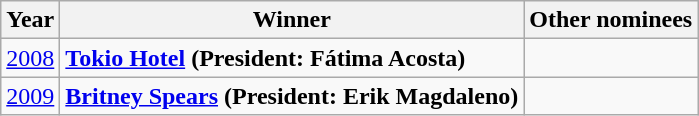<table class="wikitable">
<tr>
<th>Year</th>
<th>Winner</th>
<th>Other nominees</th>
</tr>
<tr>
<td><a href='#'>2008</a></td>
<td><strong><a href='#'>Tokio Hotel</a> (President: Fátima Acosta)</strong></td>
<td></td>
</tr>
<tr>
<td><a href='#'>2009</a></td>
<td><strong><a href='#'>Britney Spears</a> (President: Erik Magdaleno)</strong></td>
<td></td>
</tr>
</table>
